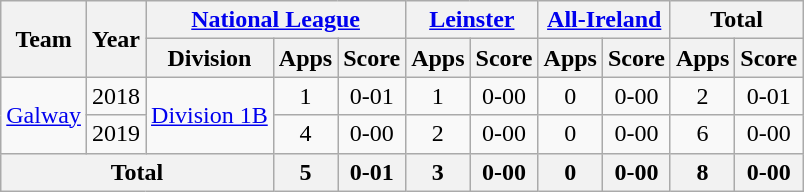<table class="wikitable" style="text-align:center">
<tr>
<th rowspan="2">Team</th>
<th rowspan="2">Year</th>
<th colspan="3"><a href='#'>National League</a></th>
<th colspan="2"><a href='#'>Leinster</a></th>
<th colspan="2"><a href='#'>All-Ireland</a></th>
<th colspan="2">Total</th>
</tr>
<tr>
<th>Division</th>
<th>Apps</th>
<th>Score</th>
<th>Apps</th>
<th>Score</th>
<th>Apps</th>
<th>Score</th>
<th>Apps</th>
<th>Score</th>
</tr>
<tr>
<td rowspan="2"><a href='#'>Galway</a></td>
<td>2018</td>
<td rowspan="2"><a href='#'>Division 1B</a></td>
<td>1</td>
<td>0-01</td>
<td>1</td>
<td>0-00</td>
<td>0</td>
<td>0-00</td>
<td>2</td>
<td>0-01</td>
</tr>
<tr>
<td>2019</td>
<td>4</td>
<td>0-00</td>
<td>2</td>
<td>0-00</td>
<td>0</td>
<td>0-00</td>
<td>6</td>
<td>0-00</td>
</tr>
<tr>
<th colspan="3">Total</th>
<th>5</th>
<th>0-01</th>
<th>3</th>
<th>0-00</th>
<th>0</th>
<th>0-00</th>
<th>8</th>
<th>0-00</th>
</tr>
</table>
